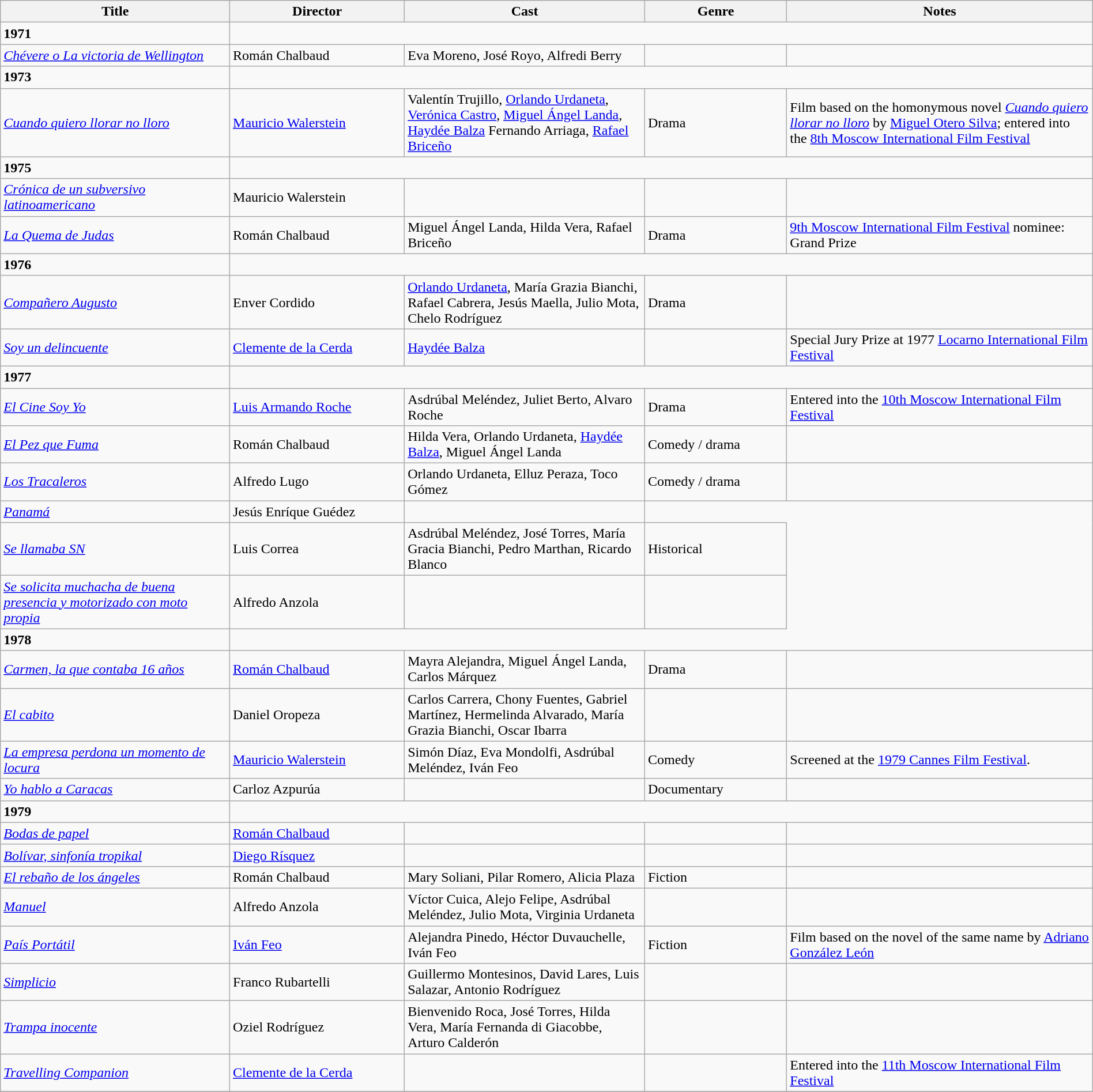<table class="wikitable" width= "100%">
<tr>
<th width=21%>Title</th>
<th width=16%>Director</th>
<th width=22%>Cast</th>
<th width=13%>Genre</th>
<th width=28%>Notes</th>
</tr>
<tr>
<td><strong>1971</strong></td>
</tr>
<tr>
<td><em><a href='#'>Chévere o La victoria de Wellington</a></em></td>
<td>Román Chalbaud</td>
<td>Eva Moreno, José Royo, Alfredi Berry</td>
<td></td>
<td></td>
</tr>
<tr>
<td><strong>1973</strong></td>
</tr>
<tr>
<td><em><a href='#'>Cuando quiero llorar no lloro</a></em></td>
<td><a href='#'>Mauricio Walerstein</a></td>
<td>Valentín Trujillo, <a href='#'>Orlando Urdaneta</a>, <a href='#'>Verónica Castro</a>, <a href='#'>Miguel Ángel Landa</a>, <a href='#'>Haydée Balza</a> Fernando Arriaga, <a href='#'>Rafael Briceño</a></td>
<td>Drama</td>
<td>Film based on the homonymous novel <em><a href='#'>Cuando quiero llorar no lloro</a></em> by <a href='#'>Miguel Otero Silva</a>; entered into the <a href='#'>8th Moscow International Film Festival</a></td>
</tr>
<tr>
<td><strong>1975</strong></td>
</tr>
<tr>
<td><em><a href='#'>Crónica de un subversivo latinoamericano</a></em></td>
<td>Mauricio Walerstein</td>
<td></td>
<td></td>
<td></td>
</tr>
<tr>
<td><em><a href='#'>La Quema de Judas</a></em></td>
<td>Román Chalbaud</td>
<td>Miguel Ángel Landa, Hilda Vera, Rafael Briceño</td>
<td>Drama</td>
<td><a href='#'>9th Moscow International Film Festival</a> nominee: Grand Prize</td>
</tr>
<tr>
<td><strong>1976</strong></td>
</tr>
<tr>
<td><em><a href='#'>Compañero Augusto</a></em></td>
<td>Enver Cordido</td>
<td><a href='#'>Orlando Urdaneta</a>, María Grazia Bianchi, Rafael Cabrera, Jesús Maella, Julio Mota, Chelo Rodríguez</td>
<td>Drama</td>
<td></td>
</tr>
<tr>
<td><em><a href='#'>Soy un delincuente</a></em></td>
<td><a href='#'>Clemente de la Cerda</a></td>
<td><a href='#'>Haydée Balza</a></td>
<td></td>
<td>Special Jury Prize at 1977 <a href='#'>Locarno International Film Festival</a></td>
</tr>
<tr>
<td><strong>1977</strong></td>
</tr>
<tr>
<td><em><a href='#'>El Cine Soy Yo</a></em></td>
<td><a href='#'>Luis Armando Roche</a></td>
<td>Asdrúbal Meléndez, Juliet Berto, Alvaro Roche</td>
<td>Drama</td>
<td>Entered into the <a href='#'>10th Moscow International Film Festival</a></td>
</tr>
<tr>
<td><em><a href='#'>El Pez que Fuma</a></em></td>
<td>Román Chalbaud</td>
<td>Hilda Vera, Orlando Urdaneta, <a href='#'>Haydée Balza</a>, Miguel Ángel Landa</td>
<td>Comedy / drama</td>
<td></td>
</tr>
<tr>
<td><em><a href='#'>Los Tracaleros</a></em></td>
<td>Alfredo Lugo</td>
<td>Orlando Urdaneta, Elluz Peraza, Toco Gómez</td>
<td>Comedy / drama</td>
<td></td>
</tr>
<tr>
<td><em><a href='#'>Panamá</a></em></td>
<td>Jesús Enríque Guédez</td>
<td></td>
</tr>
<tr>
<td><a href='#'><em>Se llamaba SN</em></a></td>
<td>Luis Correa</td>
<td>Asdrúbal Meléndez, José Torres, María Gracia Bianchi, Pedro Marthan, Ricardo Blanco</td>
<td>Historical</td>
</tr>
<tr>
<td><em><a href='#'>Se solicita muchacha de buena presencia y motorizado con moto propia</a></em></td>
<td>Alfredo Anzola</td>
<td></td>
<td></td>
</tr>
<tr>
<td><strong>1978</strong></td>
</tr>
<tr>
<td><em><a href='#'>Carmen, la que contaba 16 años</a></em></td>
<td><a href='#'>Román Chalbaud</a></td>
<td>Mayra Alejandra, Miguel Ángel Landa, Carlos Márquez</td>
<td>Drama</td>
<td></td>
</tr>
<tr>
<td><em><a href='#'>El cabito</a></em></td>
<td>Daniel Oropeza</td>
<td>Carlos Carrera, Chony Fuentes, Gabriel Martínez, Hermelinda Alvarado, María Grazia Bianchi, Oscar Ibarra</td>
<td></td>
</tr>
<tr>
<td><em><a href='#'>La empresa perdona un momento de locura</a></em></td>
<td><a href='#'>Mauricio Walerstein</a></td>
<td>Simón Díaz, Eva Mondolfi, Asdrúbal Meléndez, Iván Feo</td>
<td>Comedy</td>
<td>Screened at the <a href='#'>1979 Cannes Film Festival</a>.</td>
</tr>
<tr>
<td><em><a href='#'>Yo hablo a Caracas</a></em></td>
<td>Carloz Azpurúa</td>
<td></td>
<td>Documentary</td>
<td></td>
</tr>
<tr>
<td><strong>1979</strong></td>
</tr>
<tr>
<td><em><a href='#'>Bodas de papel</a></em></td>
<td><a href='#'>Román Chalbaud</a></td>
<td></td>
<td></td>
<td></td>
</tr>
<tr>
<td><em><a href='#'>Bolívar, sinfonía tropikal</a></em></td>
<td><a href='#'>Diego Rísquez</a></td>
<td></td>
<td></td>
<td></td>
</tr>
<tr>
<td><em><a href='#'>El rebaño de los ángeles</a></em></td>
<td>Román Chalbaud</td>
<td>Mary Soliani, Pilar Romero, Alicia Plaza</td>
<td>Fiction</td>
<td></td>
</tr>
<tr>
<td><em><a href='#'>Manuel</a></em></td>
<td>Alfredo Anzola</td>
<td>Víctor Cuica, Alejo Felipe, Asdrúbal Meléndez, Julio Mota, Virginia Urdaneta</td>
<td></td>
<td></td>
</tr>
<tr>
<td><em><a href='#'>País Portátil</a></em></td>
<td><a href='#'>Iván Feo</a></td>
<td>Alejandra Pinedo, Héctor Duvauchelle, Iván Feo</td>
<td>Fiction</td>
<td>Film based on the novel of the same name by <a href='#'>Adriano González León</a></td>
</tr>
<tr>
<td><em><a href='#'>Simplicio</a></em></td>
<td>Franco Rubartelli</td>
<td>Guillermo Montesinos, David Lares, Luis Salazar, Antonio Rodríguez</td>
<td></td>
<td></td>
</tr>
<tr>
<td><em><a href='#'>Trampa inocente</a></em></td>
<td>Oziel Rodríguez</td>
<td>Bienvenido Roca, José Torres, Hilda Vera, María Fernanda di Giacobbe, Arturo Calderón</td>
<td></td>
<td></td>
</tr>
<tr>
<td><em><a href='#'>Travelling Companion</a></em></td>
<td><a href='#'>Clemente de la Cerda</a></td>
<td></td>
<td></td>
<td>Entered into the <a href='#'>11th Moscow International Film Festival</a></td>
</tr>
<tr>
</tr>
</table>
